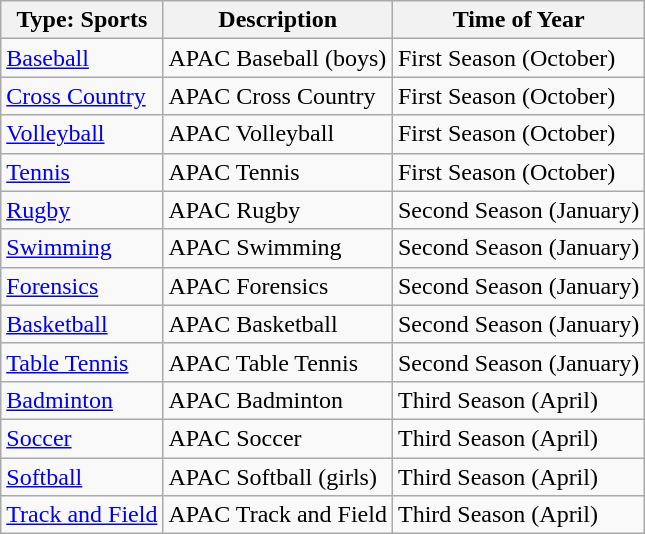<table class="wikitable">
<tr>
<th>Type: Sports</th>
<th>Description</th>
<th>Time of Year</th>
</tr>
<tr>
<td><a href='#'>Baseball</a></td>
<td>APAC Baseball (boys)</td>
<td>First Season (October)</td>
</tr>
<tr>
<td><a href='#'>Cross Country</a></td>
<td>APAC Cross Country</td>
<td>First Season (October)</td>
</tr>
<tr>
<td><a href='#'>Volleyball</a></td>
<td>APAC Volleyball</td>
<td>First Season (October)</td>
</tr>
<tr>
<td><a href='#'>Tennis</a></td>
<td>APAC Tennis</td>
<td>First Season (October)</td>
</tr>
<tr>
<td><a href='#'>Rugby</a></td>
<td>APAC Rugby</td>
<td>Second Season (January)</td>
</tr>
<tr>
<td><a href='#'>Swimming</a></td>
<td>APAC Swimming</td>
<td>Second Season (January)</td>
</tr>
<tr>
<td><a href='#'>Forensics</a></td>
<td>APAC Forensics</td>
<td>Second Season (January)</td>
</tr>
<tr>
<td><a href='#'>Basketball</a></td>
<td>APAC Basketball</td>
<td>Second Season (January)</td>
</tr>
<tr>
<td><a href='#'>Table Tennis</a></td>
<td>APAC Table Tennis</td>
<td>Second Season (January)</td>
</tr>
<tr>
<td><a href='#'>Badminton</a></td>
<td>APAC Badminton</td>
<td>Third Season (April)</td>
</tr>
<tr>
<td><a href='#'>Soccer</a></td>
<td>APAC Soccer</td>
<td>Third Season (April)</td>
</tr>
<tr>
<td><a href='#'>Softball</a></td>
<td>APAC Softball (girls)</td>
<td>Third Season (April)</td>
</tr>
<tr>
<td><a href='#'>Track and Field</a></td>
<td>APAC Track and Field</td>
<td>Third Season (April)</td>
</tr>
</table>
